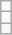<table class="wikitable">
<tr>
<td></td>
</tr>
<tr>
<td></td>
</tr>
<tr>
<td></td>
</tr>
</table>
